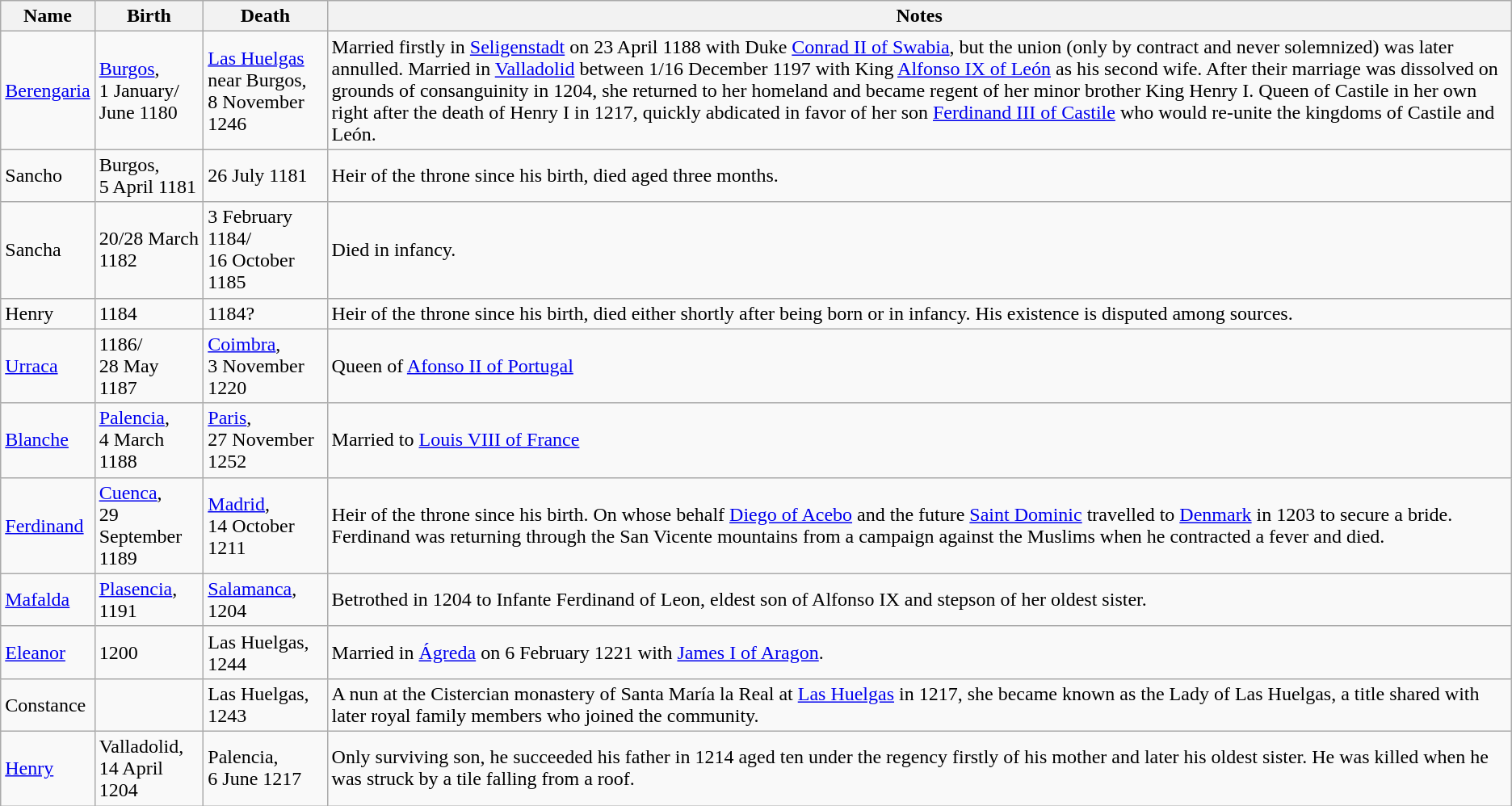<table class="wikitable">
<tr>
<th>Name</th>
<th>Birth</th>
<th>Death</th>
<th>Notes</th>
</tr>
<tr>
<td><a href='#'>Berengaria</a></td>
<td><a href='#'>Burgos</a>,<br> 1 January/<br>June 1180</td>
<td><a href='#'>Las Huelgas</a> near Burgos,<br> 8 November 1246</td>
<td>Married firstly in <a href='#'>Seligenstadt</a> on 23 April 1188 with Duke <a href='#'>Conrad II of Swabia</a>, but the union (only by contract and never solemnized) was later annulled. Married in <a href='#'>Valladolid</a> between 1/16 December 1197 with King <a href='#'>Alfonso IX of León</a> as his second wife. After their marriage was dissolved on grounds of consanguinity in 1204, she returned to her homeland and became regent of her minor brother King Henry I. Queen of Castile in her own right after the death of Henry I in 1217, quickly abdicated in favor of her son <a href='#'>Ferdinand III of Castile</a> who would re-unite the kingdoms of Castile and León.</td>
</tr>
<tr>
<td>Sancho</td>
<td>Burgos,<br> 5 April 1181</td>
<td>26 July 1181</td>
<td>Heir of the throne since his birth, died aged three months.</td>
</tr>
<tr>
<td>Sancha</td>
<td>20/28 March 1182</td>
<td>3 February 1184/<br>16 October 1185</td>
<td>Died in infancy.</td>
</tr>
<tr>
<td>Henry</td>
<td>1184</td>
<td>1184?</td>
<td>Heir of the throne since his birth, died either shortly after being born or in infancy. His existence is disputed among sources.</td>
</tr>
<tr>
<td><a href='#'>Urraca</a></td>
<td>1186/<br>28 May 1187</td>
<td><a href='#'>Coimbra</a>,<br> 3 November 1220</td>
<td>Queen of <a href='#'>Afonso II of Portugal</a></td>
</tr>
<tr>
<td><a href='#'>Blanche</a></td>
<td><a href='#'>Palencia</a>,<br> 4 March 1188</td>
<td><a href='#'>Paris</a>,<br> 27 November 1252</td>
<td>Married to <a href='#'>Louis VIII of France</a></td>
</tr>
<tr>
<td><a href='#'>Ferdinand</a></td>
<td><a href='#'>Cuenca</a>,<br> 29 September 1189</td>
<td><a href='#'>Madrid</a>,<br> 14 October 1211</td>
<td>Heir of the throne since his birth. On whose behalf <a href='#'>Diego of Acebo</a> and the future <a href='#'>Saint Dominic</a> travelled to <a href='#'>Denmark</a> in 1203 to secure a bride. Ferdinand was returning through the San Vicente mountains from a campaign against the Muslims when he contracted a fever and died.</td>
</tr>
<tr>
<td><a href='#'>Mafalda</a></td>
<td><a href='#'>Plasencia</a>,<br> 1191</td>
<td><a href='#'>Salamanca</a>,<br> 1204</td>
<td>Betrothed in 1204 to Infante Ferdinand of Leon, eldest son of Alfonso IX and stepson of her oldest sister.</td>
</tr>
<tr>
<td><a href='#'>Eleanor</a></td>
<td>1200</td>
<td>Las Huelgas,<br> 1244</td>
<td>Married in <a href='#'>Ágreda</a> on 6 February 1221 with <a href='#'>James I of Aragon</a>.</td>
</tr>
<tr>
<td>Constance</td>
<td></td>
<td>Las Huelgas,<br> 1243</td>
<td>A nun at the Cistercian monastery of Santa María la Real at <a href='#'>Las Huelgas</a> in 1217, she became known as the Lady of Las Huelgas, a title shared with later royal family members who joined the community.</td>
</tr>
<tr>
<td><a href='#'>Henry</a></td>
<td>Valladolid,<br> 14 April 1204</td>
<td>Palencia,<br> 6 June 1217</td>
<td>Only surviving son, he succeeded his father in 1214 aged ten under the regency firstly of his mother and later his oldest sister. He was killed when he was struck by a tile falling from a roof.</td>
</tr>
</table>
